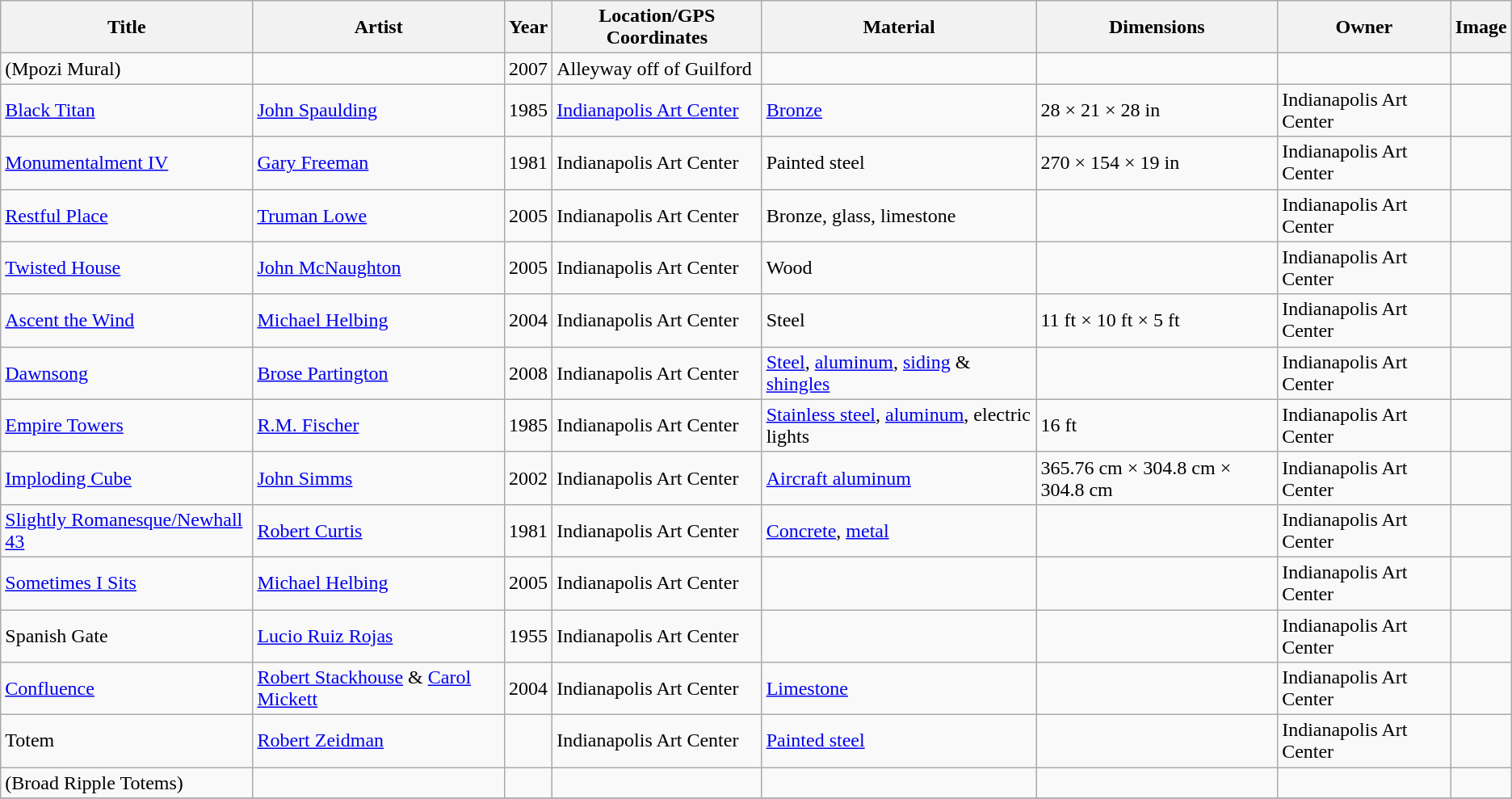<table class="wikitable sortable">
<tr>
<th>Title</th>
<th>Artist</th>
<th>Year</th>
<th>Location/GPS Coordinates</th>
<th>Material</th>
<th>Dimensions</th>
<th>Owner</th>
<th>Image</th>
</tr>
<tr>
<td>(Mpozi Mural)</td>
<td></td>
<td>2007</td>
<td>Alleyway off of Guilford </td>
<td></td>
<td></td>
<td></td>
<td></td>
</tr>
<tr>
<td><a href='#'>Black Titan</a></td>
<td><a href='#'>John Spaulding</a></td>
<td>1985</td>
<td><a href='#'>Indianapolis Art Center</a> </td>
<td><a href='#'>Bronze</a></td>
<td>28 × 21 × 28 in</td>
<td>Indianapolis Art Center</td>
<td></td>
</tr>
<tr>
<td><a href='#'>Monumentalment IV</a></td>
<td><a href='#'>Gary Freeman</a></td>
<td>1981</td>
<td>Indianapolis Art Center </td>
<td>Painted steel</td>
<td>270 × 154 × 19 in</td>
<td>Indianapolis Art Center</td>
<td></td>
</tr>
<tr>
<td><a href='#'>Restful Place</a></td>
<td><a href='#'>Truman Lowe</a></td>
<td>2005</td>
<td>Indianapolis Art Center </td>
<td>Bronze, glass, limestone</td>
<td></td>
<td>Indianapolis Art Center</td>
<td></td>
</tr>
<tr>
<td><a href='#'>Twisted House</a></td>
<td><a href='#'>John McNaughton</a></td>
<td>2005</td>
<td>Indianapolis Art Center </td>
<td>Wood</td>
<td></td>
<td>Indianapolis Art Center</td>
<td></td>
</tr>
<tr>
<td><a href='#'>Ascent the Wind</a></td>
<td><a href='#'>Michael Helbing</a></td>
<td>2004</td>
<td>Indianapolis Art Center </td>
<td>Steel</td>
<td>11 ft × 10 ft × 5 ft</td>
<td>Indianapolis Art Center</td>
<td></td>
</tr>
<tr>
<td><a href='#'>Dawnsong</a></td>
<td><a href='#'>Brose Partington</a></td>
<td>2008</td>
<td>Indianapolis Art Center </td>
<td><a href='#'>Steel</a>, <a href='#'>aluminum</a>, <a href='#'>siding</a> & <a href='#'>shingles</a></td>
<td></td>
<td>Indianapolis Art Center</td>
<td></td>
</tr>
<tr>
<td><a href='#'>Empire Towers</a></td>
<td><a href='#'>R.M. Fischer</a></td>
<td>1985</td>
<td>Indianapolis Art Center </td>
<td><a href='#'>Stainless steel</a>, <a href='#'>aluminum</a>, electric lights</td>
<td>16 ft</td>
<td>Indianapolis Art Center</td>
<td></td>
</tr>
<tr>
<td><a href='#'>Imploding Cube</a></td>
<td><a href='#'>John Simms</a></td>
<td>2002</td>
<td>Indianapolis Art Center</td>
<td><a href='#'>Aircraft aluminum</a></td>
<td>365.76 cm × 304.8 cm × 304.8 cm</td>
<td>Indianapolis Art Center</td>
<td></td>
</tr>
<tr>
<td><a href='#'>Slightly Romanesque/Newhall 43</a></td>
<td><a href='#'>Robert Curtis</a></td>
<td>1981</td>
<td>Indianapolis Art Center</td>
<td><a href='#'>Concrete</a>, <a href='#'>metal</a></td>
<td></td>
<td>Indianapolis Art Center</td>
<td></td>
</tr>
<tr>
<td><a href='#'>Sometimes I Sits</a></td>
<td><a href='#'>Michael Helbing</a></td>
<td>2005</td>
<td>Indianapolis Art Center</td>
<td></td>
<td></td>
<td>Indianapolis Art Center</td>
<td></td>
</tr>
<tr>
<td>Spanish Gate</td>
<td><a href='#'>Lucio Ruiz Rojas</a></td>
<td>1955</td>
<td>Indianapolis Art Center</td>
<td></td>
<td></td>
<td>Indianapolis Art Center</td>
<td></td>
</tr>
<tr>
<td><a href='#'>Confluence</a></td>
<td><a href='#'>Robert Stackhouse</a> & <a href='#'>Carol Mickett</a></td>
<td>2004</td>
<td>Indianapolis Art Center </td>
<td><a href='#'>Limestone</a></td>
<td></td>
<td>Indianapolis Art Center</td>
<td></td>
</tr>
<tr>
<td>Totem</td>
<td><a href='#'>Robert Zeidman</a></td>
<td></td>
<td>Indianapolis Art Center</td>
<td><a href='#'>Painted steel</a></td>
<td></td>
<td>Indianapolis Art Center </td>
<td></td>
</tr>
<tr>
<td>(Broad Ripple Totems)</td>
<td></td>
<td></td>
<td></td>
<td></td>
<td></td>
<td></td>
<td></td>
</tr>
<tr>
</tr>
</table>
